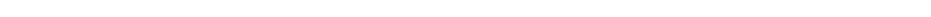<table style="width:66%; text-align:center;">
<tr style="color:white;">
<td style="background:"><strong>5</strong></td>
<td style="background:"><strong>12</strong></td>
<td style="background:"><strong>7</strong></td>
</tr>
</table>
